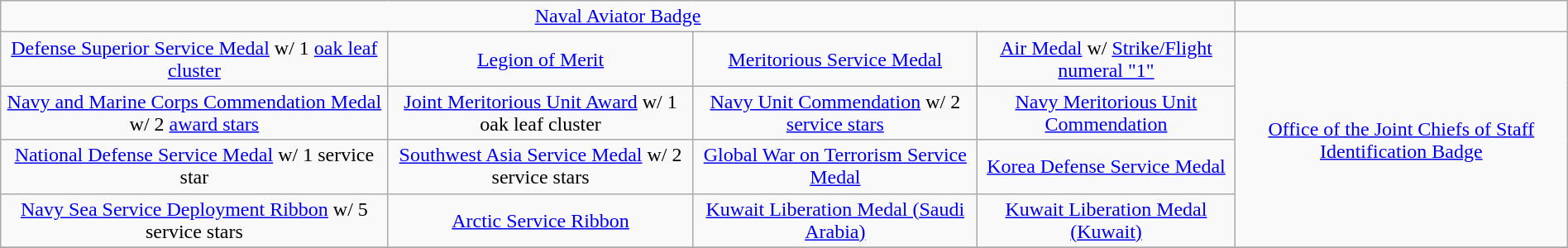<table class="wikitable" style="margin:1em auto; text-align:center;">
<tr>
<td colspan="4"><a href='#'>Naval Aviator Badge</a></td>
</tr>
<tr>
<td><a href='#'>Defense Superior Service Medal</a> w/ 1 <a href='#'>oak leaf cluster</a></td>
<td><a href='#'>Legion of Merit</a></td>
<td><a href='#'>Meritorious Service Medal</a></td>
<td><a href='#'>Air Medal</a> w/ <a href='#'>Strike/Flight numeral "1"</a></td>
<td rowspan="4" align="center"><a href='#'>Office of the Joint Chiefs of Staff Identification Badge</a></td>
</tr>
<tr>
<td><a href='#'>Navy and Marine Corps Commendation Medal</a> w/ 2 <a href='#'>award stars</a></td>
<td><a href='#'>Joint Meritorious Unit Award</a> w/ 1 oak leaf cluster</td>
<td><a href='#'>Navy Unit Commendation</a> w/ 2 <a href='#'>service stars</a></td>
<td><a href='#'>Navy Meritorious Unit Commendation</a></td>
</tr>
<tr>
<td><a href='#'>National Defense Service Medal</a> w/ 1 service star</td>
<td><a href='#'>Southwest Asia Service Medal</a> w/ 2 service stars</td>
<td><a href='#'>Global War on Terrorism Service Medal</a></td>
<td><a href='#'>Korea Defense Service Medal</a></td>
</tr>
<tr>
<td><a href='#'>Navy Sea Service Deployment Ribbon</a> w/ 5 service stars</td>
<td><a href='#'>Arctic Service Ribbon</a></td>
<td><a href='#'>Kuwait Liberation Medal (Saudi Arabia)</a></td>
<td><a href='#'>Kuwait Liberation Medal (Kuwait)</a></td>
</tr>
<tr>
</tr>
</table>
